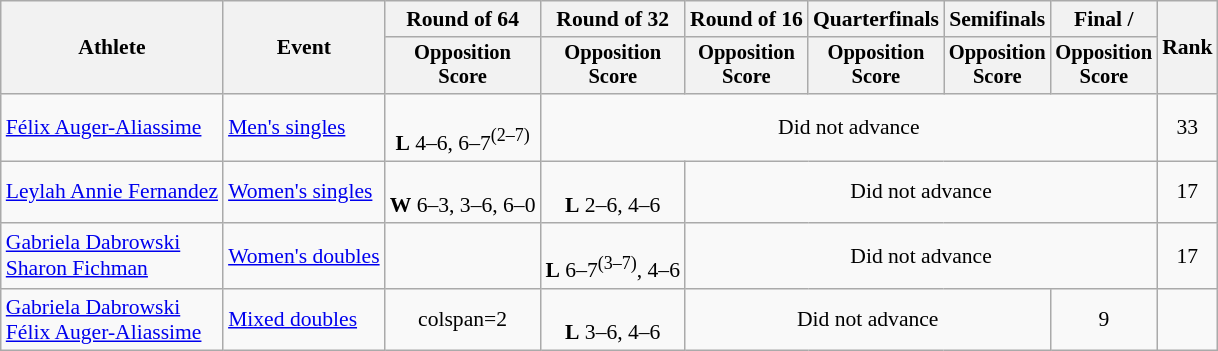<table class=wikitable style=font-size:90%;text-align:center>
<tr>
<th rowspan=2>Athlete</th>
<th rowspan=2>Event</th>
<th>Round of 64</th>
<th>Round of 32</th>
<th>Round of 16</th>
<th>Quarterfinals</th>
<th>Semifinals</th>
<th>Final / </th>
<th rowspan=2>Rank</th>
</tr>
<tr style=font-size:95%>
<th>Opposition<br>Score</th>
<th>Opposition<br>Score</th>
<th>Opposition<br>Score</th>
<th>Opposition<br>Score</th>
<th>Opposition<br>Score</th>
<th>Opposition<br>Score</th>
</tr>
<tr>
<td align=left><a href='#'>Félix Auger-Aliassime</a></td>
<td align=left><a href='#'>Men's singles</a></td>
<td><br><strong>L</strong> 4–6, 6–7<sup>(2–7)</sup></td>
<td colspan=5>Did not advance</td>
<td>33</td>
</tr>
<tr>
<td align=left><a href='#'>Leylah Annie Fernandez</a></td>
<td align=left><a href='#'>Women's singles</a></td>
<td><br><strong>W</strong> 6–3, 3–6, 6–0</td>
<td><br><strong>L</strong> 2–6, 4–6</td>
<td colspan=4>Did not advance</td>
<td>17</td>
</tr>
<tr align=centre>
<td align=left><a href='#'>Gabriela Dabrowski</a><br><a href='#'>Sharon Fichman</a></td>
<td align=left><a href='#'>Women's doubles</a></td>
<td></td>
<td><br><strong>L</strong> 6–7<sup>(3–7)</sup>, 4–6</td>
<td colspan=4>Did not advance</td>
<td>17</td>
</tr>
<tr align=centre>
<td align=left><a href='#'>Gabriela Dabrowski</a><br><a href='#'>Félix Auger-Aliassime</a></td>
<td align=left><a href='#'>Mixed doubles</a></td>
<td>colspan=2</td>
<td><br><strong>L</strong> 3–6, 4–6</td>
<td colspan=3>Did not advance</td>
<td>9</td>
</tr>
</table>
